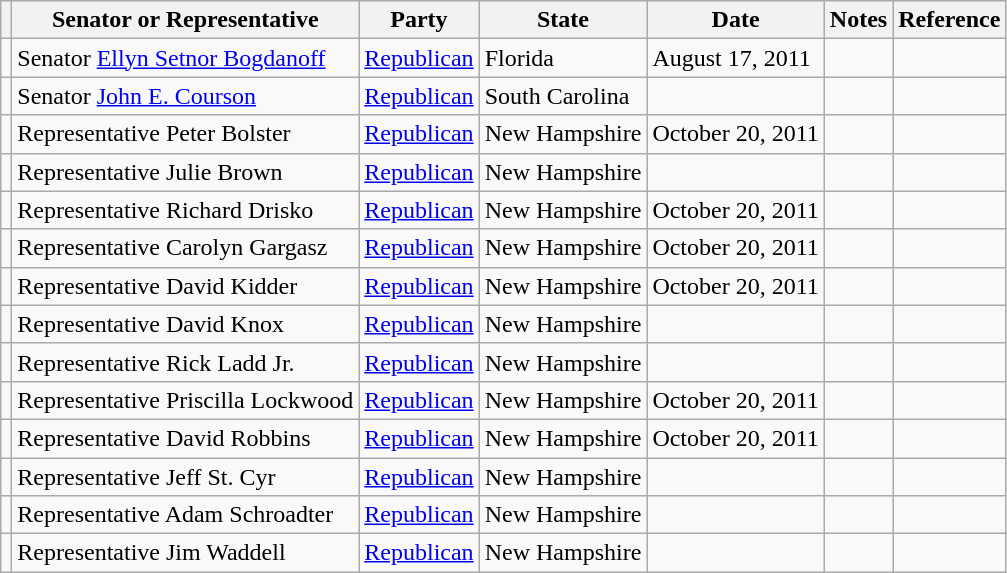<table class="wikitable sortable">
<tr valign=bottom>
<th class="unsortable"></th>
<th>Senator or Representative</th>
<th>Party</th>
<th>State</th>
<th data-sort-type="date">Date</th>
<th>Notes</th>
<th class="unsortable">Reference</th>
</tr>
<tr>
<td></td>
<td nowrap>Senator <a href='#'>Ellyn Setnor Bogdanoff</a></td>
<td><a href='#'>Republican</a></td>
<td>Florida</td>
<td>August 17, 2011</td>
<td></td>
<td></td>
</tr>
<tr>
<td></td>
<td nowrap>Senator <a href='#'>John E. Courson</a></td>
<td><a href='#'>Republican</a></td>
<td>South Carolina</td>
<td></td>
<td></td>
<td></td>
</tr>
<tr>
<td></td>
<td nowrap>Representative Peter Bolster</td>
<td><a href='#'>Republican</a></td>
<td>New Hampshire</td>
<td>October 20, 2011</td>
<td></td>
<td></td>
</tr>
<tr>
<td></td>
<td nowrap>Representative Julie Brown</td>
<td><a href='#'>Republican</a></td>
<td>New Hampshire</td>
<td></td>
<td></td>
<td></td>
</tr>
<tr>
<td></td>
<td nowrap>Representative Richard Drisko</td>
<td><a href='#'>Republican</a></td>
<td>New Hampshire</td>
<td>October 20, 2011</td>
<td></td>
<td></td>
</tr>
<tr>
<td></td>
<td nowrap>Representative Carolyn Gargasz</td>
<td><a href='#'>Republican</a></td>
<td>New Hampshire</td>
<td>October 20, 2011</td>
<td></td>
<td></td>
</tr>
<tr>
<td></td>
<td nowrap>Representative David Kidder</td>
<td><a href='#'>Republican</a></td>
<td>New Hampshire</td>
<td>October 20, 2011</td>
<td></td>
<td></td>
</tr>
<tr>
<td></td>
<td nowrap>Representative David Knox</td>
<td><a href='#'>Republican</a></td>
<td>New Hampshire</td>
<td></td>
<td></td>
<td></td>
</tr>
<tr>
<td></td>
<td nowrap>Representative Rick Ladd Jr.</td>
<td><a href='#'>Republican</a></td>
<td>New Hampshire</td>
<td></td>
<td></td>
<td></td>
</tr>
<tr>
<td></td>
<td nowrap>Representative Priscilla Lockwood</td>
<td><a href='#'>Republican</a></td>
<td>New Hampshire</td>
<td>October 20, 2011</td>
<td></td>
<td></td>
</tr>
<tr>
<td></td>
<td nowrap>Representative David Robbins</td>
<td><a href='#'>Republican</a></td>
<td>New Hampshire</td>
<td>October 20, 2011</td>
<td></td>
<td></td>
</tr>
<tr>
<td></td>
<td nowrap>Representative Jeff St. Cyr</td>
<td><a href='#'>Republican</a></td>
<td>New Hampshire</td>
<td></td>
<td></td>
<td></td>
</tr>
<tr>
<td></td>
<td nowrap>Representative Adam Schroadter</td>
<td><a href='#'>Republican</a></td>
<td>New Hampshire</td>
<td></td>
<td></td>
<td></td>
</tr>
<tr>
<td></td>
<td nowrap>Representative Jim Waddell</td>
<td><a href='#'>Republican</a></td>
<td>New Hampshire</td>
<td></td>
<td></td>
<td></td>
</tr>
</table>
